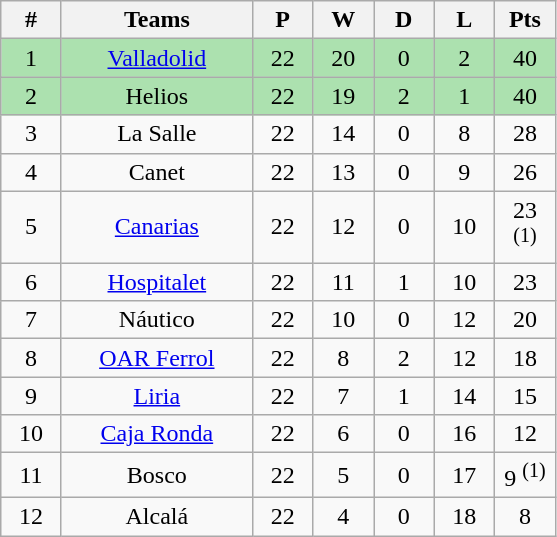<table class="wikitable" style="text-align: center;">
<tr>
<th width=33>#</th>
<th width=120>Teams</th>
<th width=33>P</th>
<th width=33>W</th>
<th width=33>D</th>
<th width=33>L</th>
<th width=33>Pts</th>
</tr>
<tr bgcolor=ACE1AF>
<td>1</td>
<td><a href='#'>Valladolid</a></td>
<td>22</td>
<td>20</td>
<td>0</td>
<td>2</td>
<td>40</td>
</tr>
<tr bgcolor=ACE1AF>
<td>2</td>
<td>Helios</td>
<td>22</td>
<td>19</td>
<td>2</td>
<td>1</td>
<td>40</td>
</tr>
<tr>
<td>3</td>
<td>La Salle</td>
<td>22</td>
<td>14</td>
<td>0</td>
<td>8</td>
<td>28</td>
</tr>
<tr>
<td>4</td>
<td>Canet</td>
<td>22</td>
<td>13</td>
<td>0</td>
<td>9</td>
<td>26</td>
</tr>
<tr>
<td>5</td>
<td><a href='#'>Canarias</a></td>
<td>22</td>
<td>12</td>
<td>0</td>
<td>10</td>
<td>23 <sup>(1)</sup></td>
</tr>
<tr>
<td>6</td>
<td><a href='#'>Hospitalet</a></td>
<td>22</td>
<td>11</td>
<td>1</td>
<td>10</td>
<td>23</td>
</tr>
<tr>
<td>7</td>
<td>Náutico</td>
<td>22</td>
<td>10</td>
<td>0</td>
<td>12</td>
<td>20</td>
</tr>
<tr>
<td>8</td>
<td><a href='#'>OAR Ferrol</a></td>
<td>22</td>
<td>8</td>
<td>2</td>
<td>12</td>
<td>18</td>
</tr>
<tr>
<td>9</td>
<td><a href='#'>Liria</a></td>
<td>22</td>
<td>7</td>
<td>1</td>
<td>14</td>
<td>15</td>
</tr>
<tr>
<td>10</td>
<td><a href='#'>Caja Ronda</a></td>
<td>22</td>
<td>6</td>
<td>0</td>
<td>16</td>
<td>12</td>
</tr>
<tr>
<td>11</td>
<td>Bosco</td>
<td>22</td>
<td>5</td>
<td>0</td>
<td>17</td>
<td>9 <sup>(1)</sup></td>
</tr>
<tr>
<td>12</td>
<td>Alcalá</td>
<td>22</td>
<td>4</td>
<td>0</td>
<td>18</td>
<td>8</td>
</tr>
</table>
